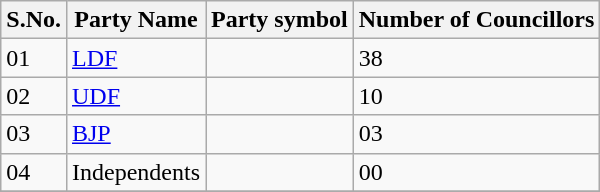<table class="sortable wikitable">
<tr>
<th>S.No.</th>
<th>Party Name</th>
<th>Party symbol</th>
<th>Number of Councillors</th>
</tr>
<tr>
<td>01</td>
<td><a href='#'>LDF</a></td>
<td></td>
<td>38</td>
</tr>
<tr>
<td>02</td>
<td><a href='#'>UDF</a></td>
<td></td>
<td>10</td>
</tr>
<tr>
<td>03</td>
<td><a href='#'>BJP</a></td>
<td></td>
<td>03</td>
</tr>
<tr>
<td>04</td>
<td>Independents</td>
<td></td>
<td>00</td>
</tr>
<tr>
</tr>
</table>
